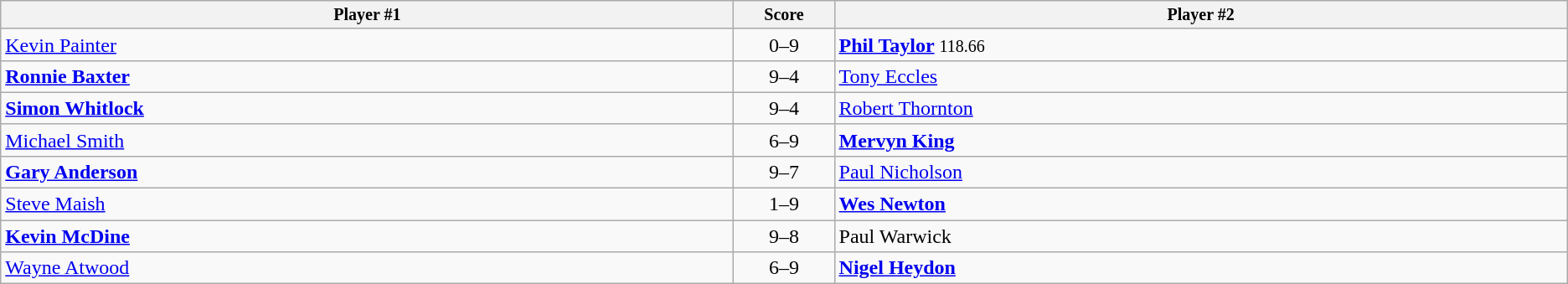<table class="wikitable">
<tr style="font-size:10pt;font-weight:bold">
<th width=22%>Player #1</th>
<th width=3%>Score</th>
<th width=22%>Player #2</th>
</tr>
<tr>
<td> <a href='#'>Kevin Painter</a></td>
<td align=center>0–9</td>
<td> <strong><a href='#'>Phil Taylor</a></strong> <small><span>118.66</span></small></td>
</tr>
<tr>
<td> <strong><a href='#'>Ronnie Baxter</a></strong></td>
<td align=center>9–4</td>
<td> <a href='#'>Tony Eccles</a></td>
</tr>
<tr>
<td> <strong><a href='#'>Simon Whitlock</a></strong></td>
<td align=center>9–4</td>
<td> <a href='#'>Robert Thornton</a></td>
</tr>
<tr>
<td> <a href='#'>Michael Smith</a></td>
<td align=center>6–9</td>
<td> <strong><a href='#'>Mervyn King</a></strong></td>
</tr>
<tr>
<td> <strong><a href='#'>Gary Anderson</a></strong></td>
<td align=center>9–7</td>
<td> <a href='#'>Paul Nicholson</a></td>
</tr>
<tr>
<td> <a href='#'>Steve Maish</a></td>
<td align=center>1–9</td>
<td> <strong><a href='#'>Wes Newton</a></strong></td>
</tr>
<tr>
<td> <strong><a href='#'>Kevin McDine</a></strong></td>
<td align=center>9–8</td>
<td> Paul Warwick</td>
</tr>
<tr>
<td> <a href='#'>Wayne Atwood</a></td>
<td align=center>6–9</td>
<td> <strong><a href='#'>Nigel Heydon</a></strong></td>
</tr>
</table>
